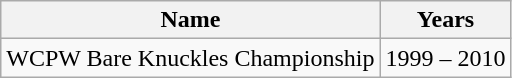<table class="wikitable" border="1">
<tr>
<th>Name</th>
<th>Years</th>
</tr>
<tr>
<td>WCPW Bare Knuckles Championship</td>
<td>1999 – 2010</td>
</tr>
</table>
